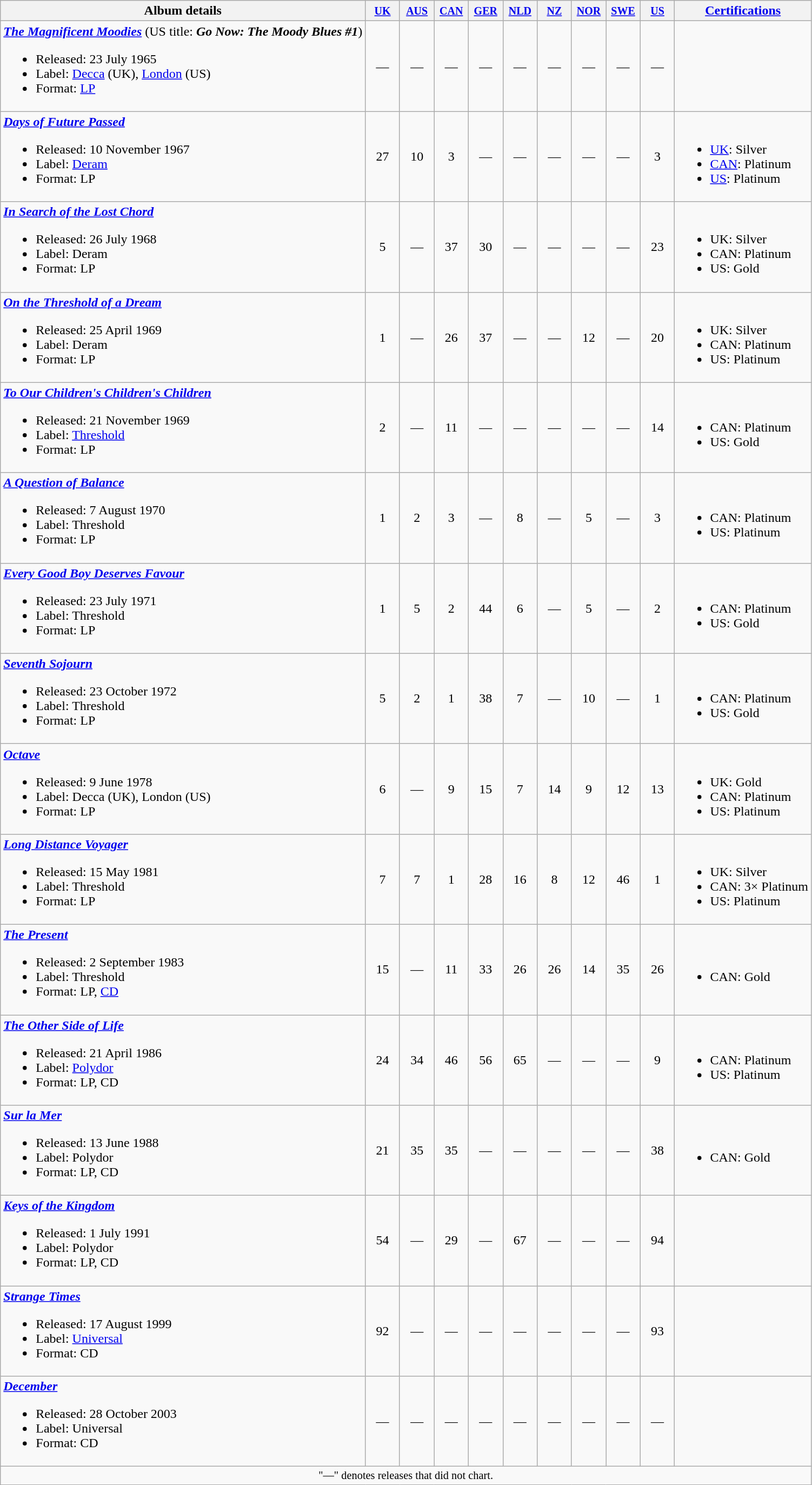<table class="wikitable">
<tr>
<th scope="col">Album details</th>
<th width="35"><small><a href='#'>UK</a><br></small></th>
<th scope="col" width="35"><small><a href='#'>AUS</a><br></small></th>
<th scope="col" width="35"><small><a href='#'>CAN</a><br></small></th>
<th scope="col" width="35"><small><a href='#'>GER</a><br></small></th>
<th scope="col" width="35"><small><a href='#'>NLD</a><br></small></th>
<th scope="col" width="35"><small><a href='#'>NZ</a><br></small></th>
<th scope="col" width="35"><small><a href='#'>NOR</a><br></small></th>
<th scope="col" width="35"><small><a href='#'>SWE</a><br></small></th>
<th scope="col" width="35"><small><a href='#'>US</a><br></small></th>
<th scope="col"><a href='#'>Certifications</a></th>
</tr>
<tr>
<td><strong><em><a href='#'>The Magnificent Moodies</a></em></strong> (US title: <strong><em>Go Now: The Moody Blues #1</em></strong>)<br><ul><li>Released: 23 July 1965</li><li>Label: <a href='#'>Decca</a> (UK), <a href='#'>London</a> (US)</li><li>Format: <a href='#'>LP</a></li></ul></td>
<td style="text-align:center">—</td>
<td style="text-align:center">—</td>
<td style="text-align:center">—</td>
<td style="text-align:center">—</td>
<td style="text-align:center">—</td>
<td style="text-align:center">—</td>
<td style="text-align:center">—</td>
<td style="text-align:center">—</td>
<td style="text-align:center">—</td>
<td></td>
</tr>
<tr>
<td><strong><em><a href='#'>Days of Future Passed</a></em></strong><br><ul><li>Released: 10 November 1967</li><li>Label: <a href='#'>Deram</a></li><li>Format: LP</li></ul></td>
<td style="text-align:center">27</td>
<td style="text-align:center">10</td>
<td style="text-align:center">3</td>
<td style="text-align:center">—</td>
<td style="text-align:center">—</td>
<td style="text-align:center">—</td>
<td style="text-align:center">—</td>
<td style="text-align:center">—</td>
<td style="text-align:center">3</td>
<td><br><ul><li><a href='#'>UK</a>: Silver</li><li><a href='#'>CAN</a>: Platinum</li><li><a href='#'>US</a>: Platinum</li></ul></td>
</tr>
<tr>
<td><strong><em><a href='#'>In Search of the Lost Chord</a></em></strong><br><ul><li>Released: 26 July 1968</li><li>Label: Deram</li><li>Format: LP</li></ul></td>
<td style="text-align:center">5</td>
<td style="text-align:center">—</td>
<td style="text-align:center">37</td>
<td style="text-align:center">30</td>
<td style="text-align:center">—</td>
<td style="text-align:center">—</td>
<td style="text-align:center">—</td>
<td style="text-align:center">—</td>
<td style="text-align:center">23</td>
<td><br><ul><li>UK: Silver</li><li>CAN: Platinum</li><li>US: Gold</li></ul></td>
</tr>
<tr>
<td><strong><em><a href='#'>On the Threshold of a Dream</a></em></strong><br><ul><li>Released: 25 April 1969</li><li>Label: Deram</li><li>Format: LP</li></ul></td>
<td style="text-align:center">1</td>
<td style="text-align:center">—</td>
<td style="text-align:center">26</td>
<td style="text-align:center">37</td>
<td style="text-align:center">—</td>
<td style="text-align:center">—</td>
<td style="text-align:center">12</td>
<td style="text-align:center">—</td>
<td style="text-align:center">20</td>
<td><br><ul><li>UK: Silver</li><li>CAN: Platinum</li><li>US: Platinum</li></ul></td>
</tr>
<tr>
<td><strong><em><a href='#'>To Our Children's Children's Children</a></em></strong><br><ul><li>Released: 21 November 1969</li><li>Label: <a href='#'>Threshold</a></li><li>Format: LP</li></ul></td>
<td style="text-align:center">2</td>
<td style="text-align:center">—</td>
<td style="text-align:center">11</td>
<td style="text-align:center">—</td>
<td style="text-align:center">—</td>
<td style="text-align:center">—</td>
<td style="text-align:center">—</td>
<td style="text-align:center">—</td>
<td style="text-align:center">14</td>
<td><br><ul><li>CAN: Platinum</li><li>US: Gold</li></ul></td>
</tr>
<tr>
<td><strong><em><a href='#'>A Question of Balance</a></em></strong><br><ul><li>Released: 7 August 1970</li><li>Label: Threshold</li><li>Format: LP</li></ul></td>
<td style="text-align:center">1</td>
<td style="text-align:center">2</td>
<td style="text-align:center">3</td>
<td style="text-align:center">—</td>
<td style="text-align:center">8</td>
<td style="text-align:center">—</td>
<td style="text-align:center">5</td>
<td style="text-align:center">—</td>
<td style="text-align:center">3</td>
<td><br><ul><li>CAN: Platinum</li><li>US: Platinum</li></ul></td>
</tr>
<tr>
<td><strong><em><a href='#'>Every Good Boy Deserves Favour</a></em></strong><br><ul><li>Released: 23 July 1971</li><li>Label: Threshold</li><li>Format: LP</li></ul></td>
<td style="text-align:center">1</td>
<td style="text-align:center">5</td>
<td style="text-align:center">2</td>
<td style="text-align:center">44</td>
<td style="text-align:center">6</td>
<td style="text-align:center">—</td>
<td style="text-align:center">5</td>
<td style="text-align:center">—</td>
<td style="text-align:center">2</td>
<td><br><ul><li>CAN: Platinum</li><li>US: Gold</li></ul></td>
</tr>
<tr>
<td><strong><em><a href='#'>Seventh Sojourn</a></em></strong><br><ul><li>Released: 23 October 1972</li><li>Label: Threshold</li><li>Format: LP</li></ul></td>
<td style="text-align:center">5</td>
<td style="text-align:center">2</td>
<td style="text-align:center">1</td>
<td style="text-align:center">38</td>
<td style="text-align:center">7</td>
<td style="text-align:center">—</td>
<td style="text-align:center">10</td>
<td style="text-align:center">—</td>
<td style="text-align:center">1</td>
<td><br><ul><li>CAN: Platinum</li><li>US: Gold</li></ul></td>
</tr>
<tr>
<td><strong><em><a href='#'>Octave</a></em></strong><br><ul><li>Released: 9 June 1978</li><li>Label: Decca (UK), London (US)</li><li>Format: LP</li></ul></td>
<td style="text-align:center">6</td>
<td style="text-align:center">—</td>
<td style="text-align:center">9</td>
<td style="text-align:center">15</td>
<td style="text-align:center">7</td>
<td style="text-align:center">14</td>
<td style="text-align:center">9</td>
<td style="text-align:center">12</td>
<td style="text-align:center">13</td>
<td><br><ul><li>UK: Gold</li><li>CAN: Platinum</li><li>US: Platinum</li></ul></td>
</tr>
<tr>
<td><strong><em><a href='#'>Long Distance Voyager</a></em></strong><br><ul><li>Released: 15 May 1981</li><li>Label: Threshold</li><li>Format: LP</li></ul></td>
<td style="text-align:center">7</td>
<td style="text-align:center">7</td>
<td style="text-align:center">1</td>
<td style="text-align:center">28</td>
<td style="text-align:center">16</td>
<td style="text-align:center">8</td>
<td style="text-align:center">12</td>
<td style="text-align:center">46</td>
<td style="text-align:center">1</td>
<td><br><ul><li>UK: Silver</li><li>CAN: 3× Platinum</li><li>US: Platinum</li></ul></td>
</tr>
<tr>
<td><strong><em><a href='#'>The Present</a></em></strong><br><ul><li>Released: 2 September 1983</li><li>Label: Threshold</li><li>Format: LP, <a href='#'>CD</a></li></ul></td>
<td style="text-align:center">15</td>
<td style="text-align:center">—</td>
<td style="text-align:center">11</td>
<td style="text-align:center">33</td>
<td style="text-align:center">26</td>
<td style="text-align:center">26</td>
<td style="text-align:center">14</td>
<td style="text-align:center">35</td>
<td style="text-align:center">26</td>
<td><br><ul><li>CAN: Gold</li></ul></td>
</tr>
<tr>
<td><strong><em><a href='#'>The Other Side of Life</a></em></strong><br><ul><li>Released: 21 April 1986</li><li>Label: <a href='#'>Polydor</a></li><li>Format: LP, CD</li></ul></td>
<td style="text-align:center">24</td>
<td style="text-align:center">34</td>
<td style="text-align:center">46</td>
<td style="text-align:center">56</td>
<td style="text-align:center">65</td>
<td style="text-align:center">—</td>
<td style="text-align:center">—</td>
<td style="text-align:center">—</td>
<td style="text-align:center">9</td>
<td><br><ul><li>CAN: Platinum</li><li>US: Platinum</li></ul></td>
</tr>
<tr>
<td><strong><em><a href='#'>Sur la Mer</a></em></strong><br><ul><li>Released: 13 June 1988</li><li>Label: Polydor</li><li>Format: LP, CD</li></ul></td>
<td style="text-align:center">21</td>
<td style="text-align:center">35</td>
<td style="text-align:center">35</td>
<td style="text-align:center">—</td>
<td style="text-align:center">—</td>
<td style="text-align:center">—</td>
<td style="text-align:center">—</td>
<td style="text-align:center">—</td>
<td style="text-align:center">38</td>
<td><br><ul><li>CAN: Gold</li></ul></td>
</tr>
<tr>
<td><strong><em><a href='#'>Keys of the Kingdom</a></em></strong><br><ul><li>Released: 1 July 1991</li><li>Label: Polydor</li><li>Format: LP, CD</li></ul></td>
<td style="text-align:center">54</td>
<td style="text-align:center">—</td>
<td style="text-align:center">29</td>
<td style="text-align:center">—</td>
<td style="text-align:center">67</td>
<td style="text-align:center">—</td>
<td style="text-align:center">—</td>
<td style="text-align:center">—</td>
<td style="text-align:center">94</td>
<td></td>
</tr>
<tr>
<td><strong><em><a href='#'>Strange Times</a></em></strong><br><ul><li>Released: 17 August 1999</li><li>Label: <a href='#'>Universal</a></li><li>Format: CD</li></ul></td>
<td style="text-align:center">92</td>
<td style="text-align:center">—</td>
<td style="text-align:center">—</td>
<td style="text-align:center">—</td>
<td style="text-align:center">—</td>
<td style="text-align:center">—</td>
<td style="text-align:center">—</td>
<td style="text-align:center">—</td>
<td style="text-align:center">93</td>
<td></td>
</tr>
<tr>
<td><strong><em><a href='#'>December</a></em></strong><br><ul><li>Released: 28 October 2003</li><li>Label: Universal</li><li>Format: CD</li></ul></td>
<td style="text-align:center">—</td>
<td style="text-align:center">—</td>
<td style="text-align:center">—</td>
<td style="text-align:center">—</td>
<td style="text-align:center">—</td>
<td style="text-align:center">—</td>
<td style="text-align:center">—</td>
<td style="text-align:center">—</td>
<td style="text-align:center">—</td>
<td></td>
</tr>
<tr>
<td colspan="12" style="text-align:center; font-size:85%">"—" denotes releases that did not chart.</td>
</tr>
</table>
